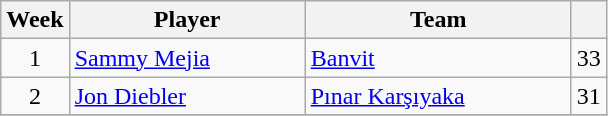<table class="wikitable sortable" style="text-align: center;">
<tr>
<th style="text-align:center;">Week</th>
<th style="text-align:center; width:150px;">Player</th>
<th style="text-align:center; width:170px;">Team</th>
<th style="text-align:center;"></th>
</tr>
<tr>
<td>1</td>
<td align="left"> <a href='#'>Sammy Mejia</a></td>
<td align="left"> <a href='#'>Banvit</a></td>
<td>33</td>
</tr>
<tr>
<td>2</td>
<td align="left"> <a href='#'>Jon Diebler</a></td>
<td align="left"> <a href='#'>Pınar Karşıyaka</a></td>
<td>31</td>
</tr>
<tr>
</tr>
</table>
